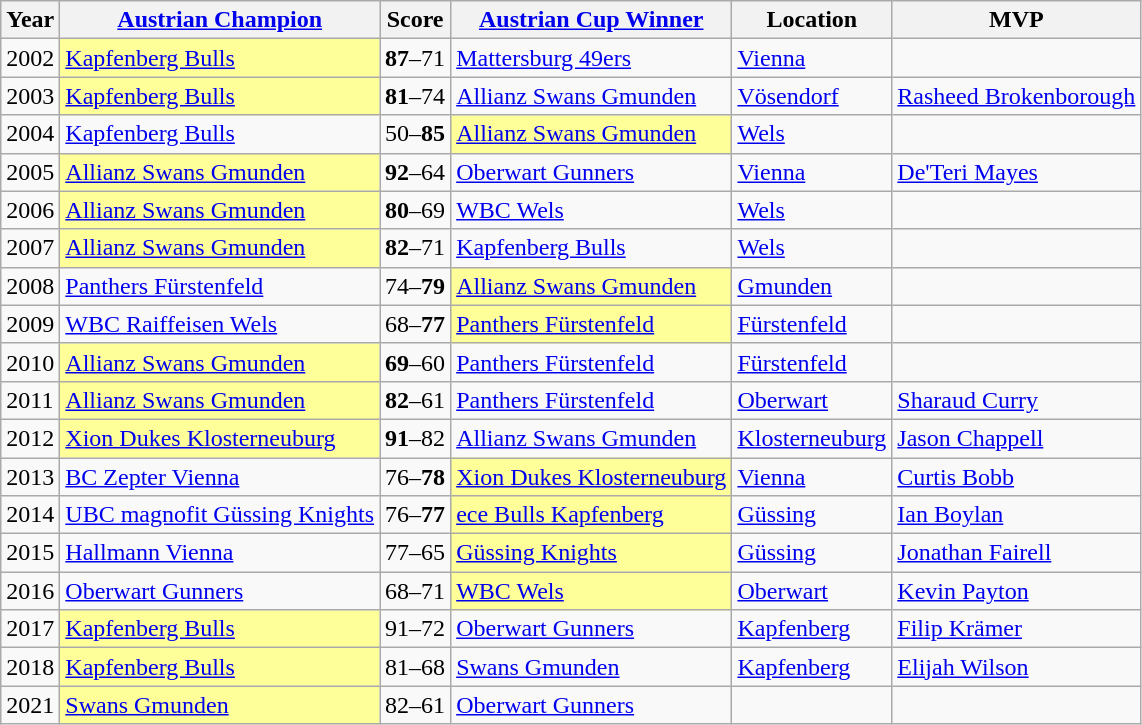<table class="wikitable">
<tr>
<th>Year</th>
<th><a href='#'>Austrian Champion</a></th>
<th>Score</th>
<th><a href='#'>Austrian Cup Winner</a></th>
<th>Location</th>
<th>MVP</th>
</tr>
<tr>
<td>2002</td>
<td style="background:#ff9;"><a href='#'>Kapfenberg Bulls</a></td>
<td><strong>87</strong>–71</td>
<td><a href='#'>Mattersburg 49ers</a></td>
<td><a href='#'>Vienna</a></td>
<td></td>
</tr>
<tr>
<td>2003</td>
<td style="background:#ff9;"><a href='#'>Kapfenberg Bulls</a></td>
<td><strong>81</strong>–74</td>
<td><a href='#'>Allianz Swans Gmunden</a></td>
<td><a href='#'>Vösendorf</a></td>
<td> <a href='#'>Rasheed Brokenborough</a></td>
</tr>
<tr>
<td>2004</td>
<td><a href='#'>Kapfenberg Bulls</a></td>
<td>50–<strong>85</strong></td>
<td style="background:#ff9;"><a href='#'>Allianz Swans Gmunden</a></td>
<td><a href='#'>Wels</a></td>
<td></td>
</tr>
<tr>
<td>2005</td>
<td style="background:#ff9;"><a href='#'>Allianz Swans Gmunden</a></td>
<td><strong>92</strong>–64</td>
<td><a href='#'>Oberwart Gunners</a></td>
<td><a href='#'>Vienna</a></td>
<td> <a href='#'>De'Teri Mayes</a></td>
</tr>
<tr>
<td>2006</td>
<td style="background:#ff9;"><a href='#'>Allianz Swans Gmunden</a></td>
<td><strong>80</strong>–69</td>
<td><a href='#'>WBC Wels</a></td>
<td><a href='#'>Wels</a></td>
<td></td>
</tr>
<tr>
<td>2007</td>
<td style="background:#ff9;"><a href='#'>Allianz Swans Gmunden</a></td>
<td><strong>82</strong>–71</td>
<td><a href='#'>Kapfenberg Bulls</a></td>
<td><a href='#'>Wels</a></td>
<td></td>
</tr>
<tr>
<td>2008</td>
<td><a href='#'>Panthers Fürstenfeld</a></td>
<td>74–<strong>79</strong></td>
<td style="background:#ff9;"><a href='#'>Allianz Swans Gmunden</a></td>
<td><a href='#'>Gmunden</a></td>
<td></td>
</tr>
<tr>
<td>2009</td>
<td><a href='#'>WBC Raiffeisen Wels</a></td>
<td>68–<strong>77</strong></td>
<td style="background:#ff9;"><a href='#'>Panthers Fürstenfeld</a></td>
<td><a href='#'>Fürstenfeld</a></td>
<td></td>
</tr>
<tr>
<td>2010</td>
<td style="background:#ff9;"><a href='#'>Allianz Swans Gmunden</a></td>
<td><strong>69</strong>–60</td>
<td><a href='#'>Panthers Fürstenfeld</a></td>
<td><a href='#'>Fürstenfeld</a></td>
<td></td>
</tr>
<tr>
<td>2011</td>
<td style="background:#ff9;"><a href='#'>Allianz Swans Gmunden</a></td>
<td><strong>82</strong>–61</td>
<td><a href='#'>Panthers Fürstenfeld</a></td>
<td><a href='#'>Oberwart</a></td>
<td> <a href='#'>Sharaud Curry</a></td>
</tr>
<tr>
<td>2012</td>
<td style="background:#ff9;"><a href='#'>Xion Dukes Klosterneuburg</a></td>
<td><strong>91</strong>–82</td>
<td><a href='#'>Allianz Swans Gmunden</a></td>
<td><a href='#'>Klosterneuburg</a></td>
<td> <a href='#'>Jason Chappell</a></td>
</tr>
<tr>
<td>2013</td>
<td><a href='#'>BC Zepter Vienna</a></td>
<td>76–<strong>78</strong></td>
<td style="background:#ff9;"><a href='#'>Xion Dukes Klosterneuburg</a></td>
<td><a href='#'>Vienna</a></td>
<td> <a href='#'>Curtis Bobb</a></td>
</tr>
<tr>
<td>2014</td>
<td><a href='#'>UBC magnofit Güssing Knights</a></td>
<td>76–<strong>77</strong></td>
<td style="background:#ff9;"><a href='#'>ece Bulls Kapfenberg</a></td>
<td><a href='#'>Güssing</a></td>
<td> <a href='#'>Ian Boylan</a></td>
</tr>
<tr>
<td>2015</td>
<td><a href='#'>Hallmann Vienna</a></td>
<td>77–65</td>
<td style="background:#ff9;"><a href='#'>Güssing Knights</a></td>
<td><a href='#'>Güssing</a></td>
<td> <a href='#'>Jonathan Fairell</a></td>
</tr>
<tr>
<td>2016</td>
<td><a href='#'>Oberwart Gunners</a></td>
<td>68–71</td>
<td style="background:#ff9;"><a href='#'>WBC Wels</a></td>
<td><a href='#'>Oberwart</a></td>
<td> <a href='#'>Kevin Payton</a></td>
</tr>
<tr>
<td>2017</td>
<td style="background:#ff9;"><a href='#'>Kapfenberg Bulls</a></td>
<td>91–72</td>
<td><a href='#'>Oberwart Gunners</a></td>
<td><a href='#'>Kapfenberg</a></td>
<td> <a href='#'>Filip Krämer</a></td>
</tr>
<tr>
<td>2018</td>
<td style="background:#ff9;"><a href='#'>Kapfenberg Bulls</a></td>
<td>81–68</td>
<td><a href='#'>Swans Gmunden</a></td>
<td><a href='#'>Kapfenberg</a></td>
<td> <a href='#'>Elijah Wilson</a></td>
</tr>
<tr>
<td>2021</td>
<td style="background:#ff9;"><a href='#'>Swans Gmunden</a></td>
<td>82–61</td>
<td><a href='#'>Oberwart Gunners</a></td>
<td></td>
<td></td>
</tr>
</table>
